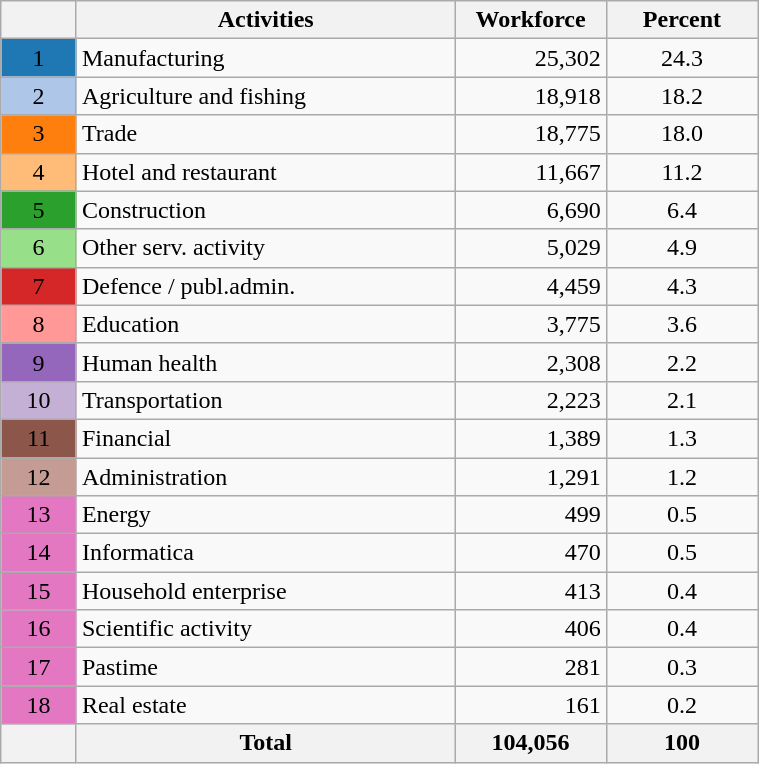<table class="wikitable" style="width:40%; display:inline-table;">
<tr>
<th style="width:10%;"> </th>
<th style="width:50%;">Activities</th>
<th style="width:20%;">Workforce</th>
<th style="width:20%;">Percent</th>
</tr>
<tr>
<td style="text-align:center; background:#1f77b4;">1</td>
<td>Manufacturing</td>
<td style="text-align:right;">25,302</td>
<td style="text-align:center;">24.3</td>
</tr>
<tr>
<td style="text-align:center; background:#aec7e8;">2</td>
<td>Agriculture and fishing</td>
<td style="text-align:right;">18,918</td>
<td style="text-align:center;">18.2</td>
</tr>
<tr>
<td style="text-align:center; background:#ff7f0e;">3</td>
<td>Trade</td>
<td style="text-align:right;">18,775</td>
<td style="text-align:center;">18.0</td>
</tr>
<tr>
<td style="text-align:center; background:#ffbb78;">4</td>
<td>Hotel and restaurant</td>
<td style="text-align:right;">11,667</td>
<td style="text-align:center;">11.2</td>
</tr>
<tr>
<td style="text-align:center; background:#2ca02c;">5</td>
<td>Construction</td>
<td style="text-align:right;">6,690</td>
<td style="text-align:center;">6.4</td>
</tr>
<tr>
<td style="text-align:center; background:#98df8a;">6</td>
<td>Other serv. activity</td>
<td style="text-align:right;">5,029</td>
<td style="text-align:center;">4.9</td>
</tr>
<tr>
<td style="text-align:center; background:#d62728;">7</td>
<td>Defence / publ.admin.</td>
<td style="text-align:right;">4,459</td>
<td style="text-align:center;">4.3</td>
</tr>
<tr>
<td style="text-align:center; background:#ff9896;">8</td>
<td>Education</td>
<td style="text-align:right;">3,775</td>
<td style="text-align:center;">3.6</td>
</tr>
<tr>
<td style="text-align:center; background:#9467bd;">9</td>
<td>Human health</td>
<td style="text-align:right;">2,308</td>
<td style="text-align:center;">2.2</td>
</tr>
<tr>
<td style="text-align:center; background:#c5b0d5;">10</td>
<td>Transportation</td>
<td style="text-align:right;">2,223</td>
<td style="text-align:center;">2.1</td>
</tr>
<tr>
<td style="text-align:center; background:#8c564b;">11</td>
<td>Financial</td>
<td style="text-align:right;">1,389</td>
<td style="text-align:center;">1.3</td>
</tr>
<tr>
<td style="text-align:center; background:#c49c94;">12</td>
<td>Administration</td>
<td style="text-align:right;">1,291</td>
<td style="text-align:center;">1.2</td>
</tr>
<tr>
<td style="text-align:center; background:#e377c2;">13</td>
<td>Energy</td>
<td style="text-align:right;">499</td>
<td style="text-align:center;">0.5</td>
</tr>
<tr>
<td style="text-align:center; background:#e377c2;">14</td>
<td>Informatica</td>
<td style="text-align:right;">470</td>
<td style="text-align:center;">0.5</td>
</tr>
<tr>
<td style="text-align:center; background:#e377c2;">15</td>
<td>Household enterprise</td>
<td style="text-align:right;">413</td>
<td style="text-align:center;">0.4</td>
</tr>
<tr>
<td style="text-align:center; background:#e377c2;">16</td>
<td>Scientific activity</td>
<td style="text-align:right;">406</td>
<td style="text-align:center;">0.4</td>
</tr>
<tr>
<td style="text-align:center; background:#e377c2;">17</td>
<td>Pastime</td>
<td style="text-align:right;">281</td>
<td style="text-align:center;">0.3</td>
</tr>
<tr>
<td style="text-align:center; background:#e377c2;">18</td>
<td>Real estate</td>
<td style="text-align:right;">161</td>
<td style="text-align:center;">0.2</td>
</tr>
<tr>
<th> </th>
<th>Total</th>
<th>104,056</th>
<th>100</th>
</tr>
</table>
